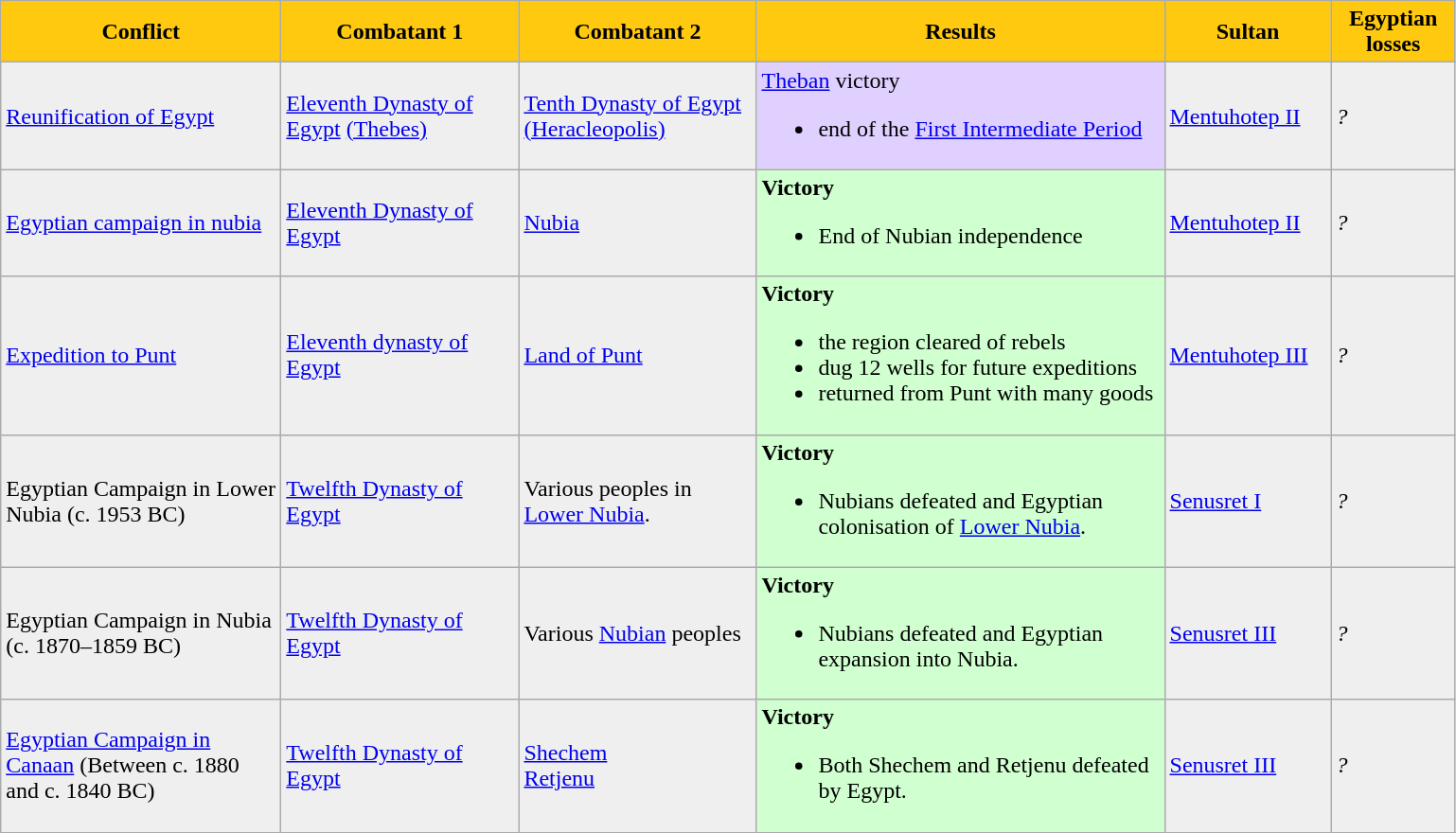<table class="wikitable">
<tr>
<th rowspan="1" style="background:#FFC90F" width="190px"><span>Conflict</span></th>
<th rowspan="1" style="background:#FFC90F" width="160px"><span>Combatant 1</span></th>
<th rowspan="1" style="background:#FFC90F" width="160px"><span>Combatant 2</span></th>
<th rowspan="1" style="background:#FFC90F" width="280px"><span>Results</span></th>
<th rowspan="1" style="background:#FFC90F" width="110px"><span>Sultan</span></th>
<th rowspan="1" style="background:#FFC90F" width="80px"><span>Egyptian<br>losses</span></th>
</tr>
<tr>
<td style="background:#efefef"><a href='#'>Reunification of Egypt</a></td>
<td style="background:#efefef"><a href='#'>Eleventh Dynasty of Egypt</a> <a href='#'>(Thebes)</a></td>
<td style="background:#efefef"><a href='#'>Tenth Dynasty of Egypt</a> <a href='#'>(Heracleopolis)</a></td>
<td style="background:#E0D0FF"><a href='#'>Theban</a> victory<br><ul><li>end of the <a href='#'>First Intermediate Period</a></li></ul></td>
<td style="background:#efefef"><a href='#'>Mentuhotep II</a></td>
<td style="background:#efefef"><em>?</em></td>
</tr>
<tr>
<td style="background:#efefef"><a href='#'>Egyptian campaign in nubia</a></td>
<td style="background:#efefef"><a href='#'>Eleventh Dynasty of Egypt</a></td>
<td style="background:#efefef"><a href='#'>Nubia</a></td>
<td style="background:#D0FFD0"><strong>Victory</strong><br><ul><li>End of Nubian independence</li></ul></td>
<td style="background:#efefef"><a href='#'>Mentuhotep II</a></td>
<td style="background:#efefef"><em>?</em></td>
</tr>
<tr>
<td style="background:#efefef"><a href='#'>Expedition to Punt</a></td>
<td style="background:#efefef"><a href='#'>Eleventh dynasty of Egypt</a></td>
<td style="background:#efefef"><a href='#'>Land of Punt</a></td>
<td style="background:#D0FFD0"><strong>Victory</strong><br><ul><li>the region cleared of rebels</li><li>dug 12 wells for future expeditions</li><li>returned from Punt with many goods</li></ul></td>
<td style="background:#efefef"><a href='#'>Mentuhotep III</a></td>
<td style="background:#efefef"><em>?</em></td>
</tr>
<tr>
<td style="background:#efefef">Egyptian Campaign in Lower Nubia (c. 1953 BC)</td>
<td style="background:#efefef"><a href='#'>Twelfth Dynasty of Egypt</a></td>
<td style="background:#efefef">Various peoples in <a href='#'>Lower Nubia</a>.</td>
<td style="background:#D0FFD0"><strong>Victory</strong><br><ul><li>Nubians defeated and Egyptian colonisation of <a href='#'>Lower Nubia</a>.</li></ul></td>
<td style="background:#efefef"><a href='#'>Senusret I</a></td>
<td style="background:#efefef"><em>?</em></td>
</tr>
<tr>
<td style="background:#efefef">Egyptian Campaign in Nubia (c. 1870–1859 BC)</td>
<td style="background:#efefef"><a href='#'>Twelfth Dynasty of Egypt</a></td>
<td style="background:#efefef">Various <a href='#'>Nubian</a> peoples</td>
<td style="background:#D0FFD0"><strong>Victory</strong><br><ul><li>Nubians defeated and Egyptian expansion into Nubia.</li></ul></td>
<td style="background:#efefef"><a href='#'>Senusret III</a></td>
<td style="background:#efefef"><em>?</em></td>
</tr>
<tr>
<td style="background:#efefef"><a href='#'>Egyptian Campaign in Canaan</a> (Between c. 1880 and c. 1840 BC)</td>
<td style="background:#efefef"><a href='#'>Twelfth Dynasty of Egypt</a></td>
<td style="background:#efefef"><a href='#'>Shechem</a><br><a href='#'>Retjenu</a></td>
<td style="background:#D0FFD0"><strong>Victory</strong><br><ul><li>Both Shechem and Retjenu defeated by Egypt.</li></ul></td>
<td style="background:#efefef"><a href='#'>Senusret III</a></td>
<td style="background:#efefef"><em>?</em></td>
</tr>
<tr>
</tr>
</table>
